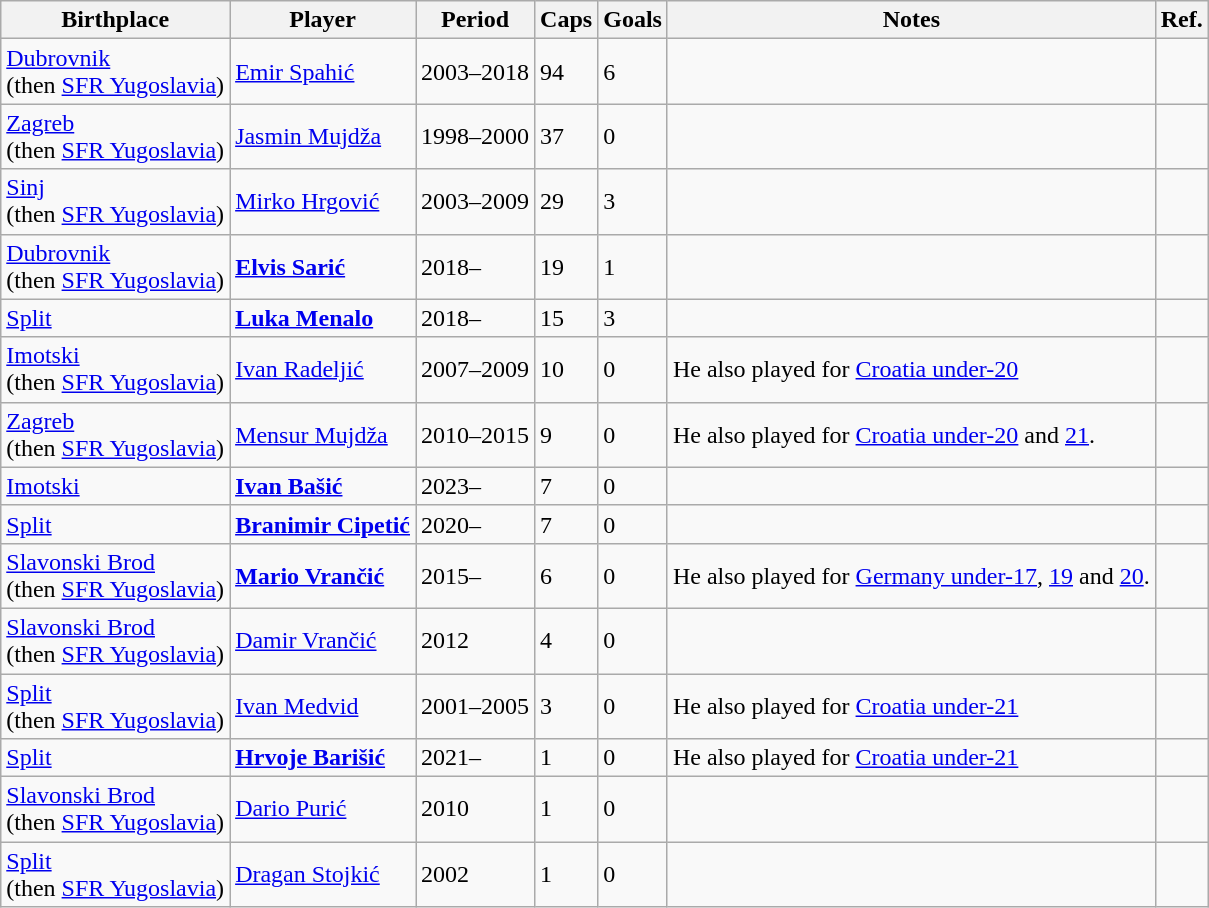<table class="wikitable sortable">
<tr>
<th>Birthplace</th>
<th>Player</th>
<th>Period</th>
<th>Caps</th>
<th>Goals</th>
<th>Notes</th>
<th>Ref.</th>
</tr>
<tr>
<td><a href='#'>Dubrovnik</a> <br>(then  <a href='#'>SFR Yugoslavia</a>)</td>
<td><a href='#'>Emir Spahić</a></td>
<td>2003–2018</td>
<td>94</td>
<td>6</td>
<td></td>
<td></td>
</tr>
<tr>
<td><a href='#'>Zagreb</a> <br>(then  <a href='#'>SFR Yugoslavia</a>)</td>
<td><a href='#'>Jasmin Mujdža</a></td>
<td>1998–2000</td>
<td>37</td>
<td>0</td>
<td></td>
<td></td>
</tr>
<tr>
<td><a href='#'>Sinj</a> <br>(then  <a href='#'>SFR Yugoslavia</a>)</td>
<td><a href='#'>Mirko Hrgović</a></td>
<td>2003–2009</td>
<td>29</td>
<td>3</td>
<td></td>
<td></td>
</tr>
<tr>
<td><a href='#'>Dubrovnik</a> <br>(then  <a href='#'>SFR Yugoslavia</a>)</td>
<td><strong><a href='#'>Elvis Sarić</a></strong></td>
<td>2018–</td>
<td>19</td>
<td>1</td>
<td></td>
<td></td>
</tr>
<tr>
<td><a href='#'>Split</a></td>
<td><strong><a href='#'>Luka Menalo</a></strong></td>
<td>2018–</td>
<td>15</td>
<td>3</td>
<td></td>
<td></td>
</tr>
<tr>
<td><a href='#'>Imotski</a> <br>(then  <a href='#'>SFR Yugoslavia</a>)</td>
<td><a href='#'>Ivan Radeljić</a></td>
<td>2007–2009</td>
<td>10</td>
<td>0</td>
<td>He also played for <a href='#'>Croatia under-20</a></td>
<td></td>
</tr>
<tr>
<td><a href='#'>Zagreb</a> <br>(then  <a href='#'>SFR Yugoslavia</a>)</td>
<td><a href='#'>Mensur Mujdža</a></td>
<td>2010–2015</td>
<td>9</td>
<td>0</td>
<td>He also played for <a href='#'>Croatia under-20</a> and <a href='#'>21</a>.</td>
<td></td>
</tr>
<tr>
<td><a href='#'>Imotski</a></td>
<td><strong><a href='#'>Ivan Bašić</a></strong></td>
<td>2023–</td>
<td>7</td>
<td>0</td>
<td></td>
<td></td>
</tr>
<tr>
<td><a href='#'>Split</a></td>
<td><strong><a href='#'>Branimir Cipetić</a></strong></td>
<td>2020–</td>
<td>7</td>
<td>0</td>
<td></td>
<td></td>
</tr>
<tr>
<td><a href='#'>Slavonski Brod</a> <br>(then  <a href='#'>SFR Yugoslavia</a>)</td>
<td><strong><a href='#'>Mario Vrančić</a></strong></td>
<td>2015–</td>
<td>6</td>
<td>0</td>
<td>He also played for <a href='#'>Germany under-17</a>, <a href='#'>19</a> and <a href='#'>20</a>.</td>
<td></td>
</tr>
<tr>
<td><a href='#'>Slavonski Brod</a> <br>(then  <a href='#'>SFR Yugoslavia</a>)</td>
<td><a href='#'>Damir Vrančić</a></td>
<td>2012</td>
<td>4</td>
<td>0</td>
<td></td>
<td></td>
</tr>
<tr>
<td><a href='#'>Split</a> <br>(then  <a href='#'>SFR Yugoslavia</a>)</td>
<td><a href='#'>Ivan Medvid</a></td>
<td>2001–2005</td>
<td>3</td>
<td>0</td>
<td>He also played for <a href='#'>Croatia under-21</a></td>
<td></td>
</tr>
<tr>
<td><a href='#'>Split</a></td>
<td><strong><a href='#'>Hrvoje Barišić</a></strong></td>
<td>2021–</td>
<td>1</td>
<td>0</td>
<td>He also played for <a href='#'>Croatia under-21</a></td>
<td></td>
</tr>
<tr>
<td><a href='#'>Slavonski Brod</a> <br>(then  <a href='#'>SFR Yugoslavia</a>)</td>
<td><a href='#'>Dario Purić</a></td>
<td>2010</td>
<td>1</td>
<td>0</td>
<td></td>
<td></td>
</tr>
<tr>
<td><a href='#'>Split</a> <br>(then  <a href='#'>SFR Yugoslavia</a>)</td>
<td><a href='#'>Dragan Stojkić</a></td>
<td>2002</td>
<td>1</td>
<td>0</td>
<td></td>
<td></td>
</tr>
</table>
